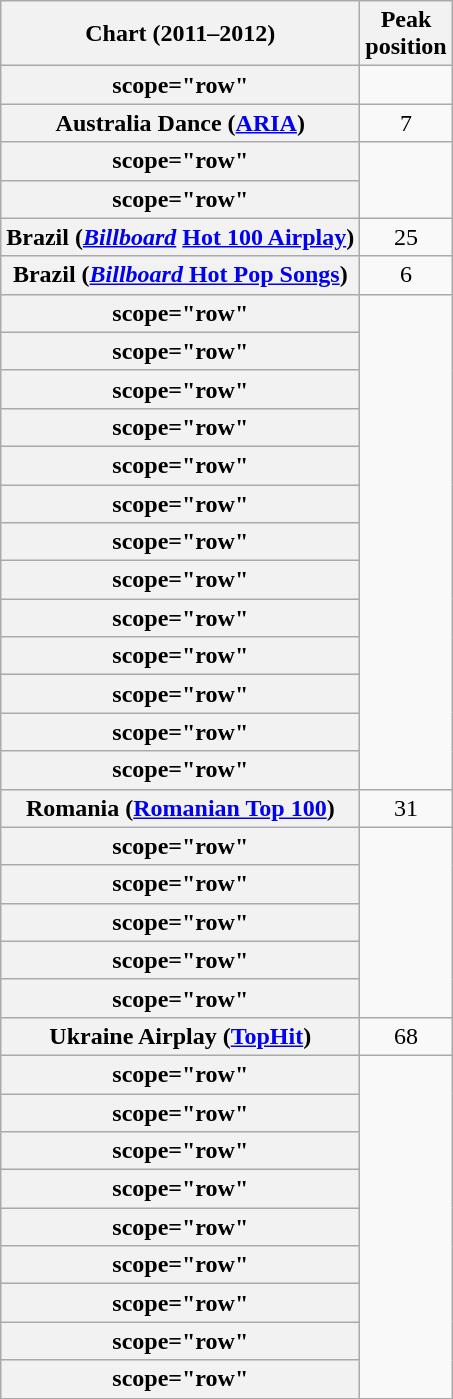<table class="wikitable sortable plainrowheaders" style="text-align:center">
<tr>
<th scope="col">Chart (2011–2012)</th>
<th scope="col">Peak<br>position</th>
</tr>
<tr>
<th>scope="row"</th>
</tr>
<tr>
<th scope="row">Australia Dance (<a href='#'>ARIA</a>)</th>
<td>7</td>
</tr>
<tr>
<th>scope="row"</th>
</tr>
<tr>
<th>scope="row"</th>
</tr>
<tr>
<th scope="row">Brazil (<em><a href='#'>Billboard</a></em> <a href='#'>Hot 100 Airplay</a>)</th>
<td>25</td>
</tr>
<tr>
<th scope="row">Brazil (<a href='#'><em>Billboard</em> Hot Pop Songs</a>)</th>
<td>6</td>
</tr>
<tr>
<th>scope="row"</th>
</tr>
<tr>
<th>scope="row"</th>
</tr>
<tr>
<th>scope="row"</th>
</tr>
<tr>
<th>scope="row"</th>
</tr>
<tr>
<th>scope="row"</th>
</tr>
<tr>
<th>scope="row"</th>
</tr>
<tr>
<th>scope="row"</th>
</tr>
<tr>
<th>scope="row"</th>
</tr>
<tr>
<th>scope="row"</th>
</tr>
<tr>
<th>scope="row"</th>
</tr>
<tr>
<th>scope="row"</th>
</tr>
<tr>
<th>scope="row"</th>
</tr>
<tr>
<th>scope="row"</th>
</tr>
<tr>
<th scope="row">Romania (<a href='#'>Romanian Top 100</a>)</th>
<td>31</td>
</tr>
<tr>
<th>scope="row"</th>
</tr>
<tr>
<th>scope="row"</th>
</tr>
<tr>
<th>scope="row"</th>
</tr>
<tr>
<th>scope="row"</th>
</tr>
<tr>
<th>scope="row"</th>
</tr>
<tr>
<th scope="row">Ukraine Airplay (<a href='#'>TopHit</a>)</th>
<td>68</td>
</tr>
<tr>
<th>scope="row"</th>
</tr>
<tr>
<th>scope="row"</th>
</tr>
<tr>
<th>scope="row"</th>
</tr>
<tr>
<th>scope="row"</th>
</tr>
<tr>
<th>scope="row"</th>
</tr>
<tr>
<th>scope="row"</th>
</tr>
<tr>
<th>scope="row"</th>
</tr>
<tr>
<th>scope="row"</th>
</tr>
<tr>
<th>scope="row"</th>
</tr>
</table>
